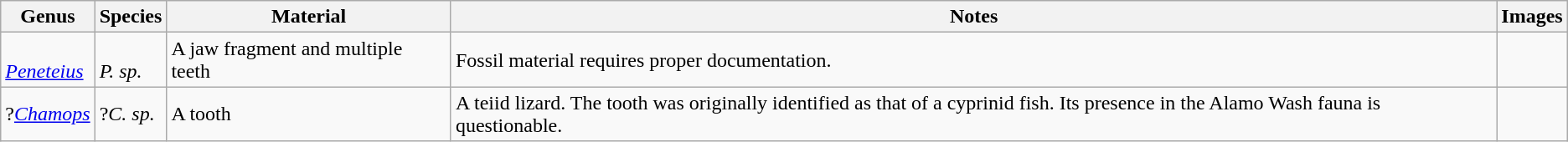<table class="wikitable sortable">
<tr>
<th>Genus</th>
<th>Species</th>
<th>Material</th>
<th>Notes</th>
<th>Images</th>
</tr>
<tr>
<td><br><em><a href='#'>Peneteius</a></em></td>
<td><br><em>P. sp.</em></td>
<td>A jaw fragment and multiple teeth</td>
<td>Fossil material requires proper documentation.</td>
<td></td>
</tr>
<tr>
<td>?<em><a href='#'>Chamops</a></em></td>
<td>?<em>C. sp.</em></td>
<td>A tooth</td>
<td>A teiid lizard. The tooth was originally identified as that of a cyprinid fish. Its presence in the Alamo Wash fauna is questionable.</td>
<td></td>
</tr>
</table>
